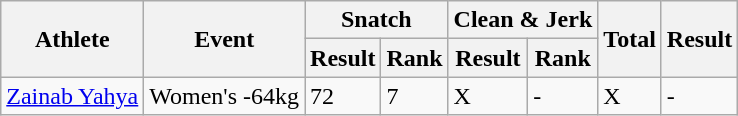<table class="wikitable">
<tr>
<th rowspan="2">Athlete</th>
<th rowspan="2">Event</th>
<th colspan="2">Snatch</th>
<th colspan="2">Clean & Jerk</th>
<th rowspan="2">Total</th>
<th rowspan="2">Result</th>
</tr>
<tr>
<th>Result</th>
<th>Rank</th>
<th>Result</th>
<th>Rank</th>
</tr>
<tr>
<td><a href='#'>Zainab Yahya</a></td>
<td>Women's -64kg</td>
<td>72</td>
<td>7</td>
<td>X</td>
<td>-</td>
<td>X</td>
<td>-</td>
</tr>
</table>
